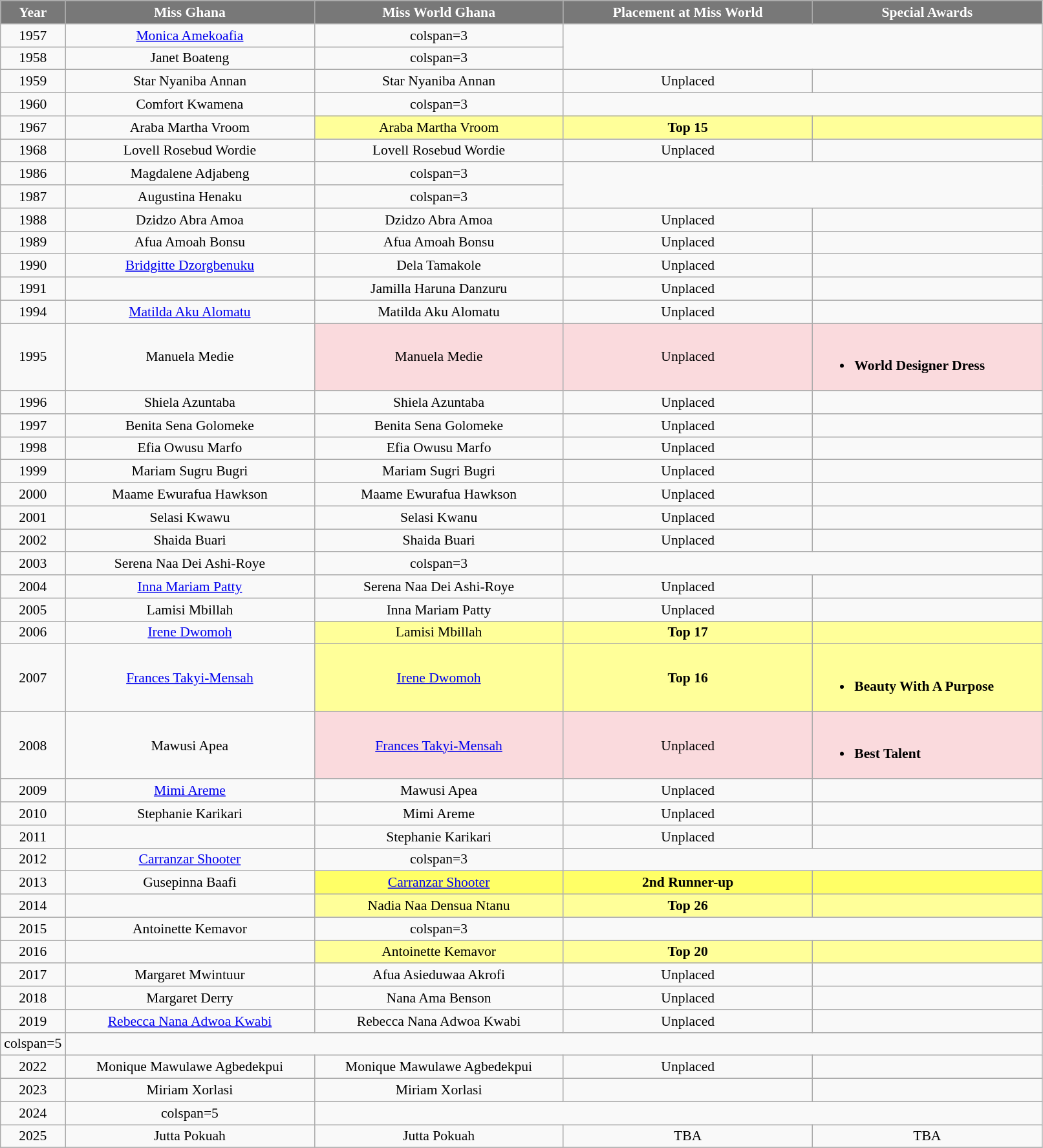<table class="wikitable" style="font-size: 90%; text-align:center">
<tr>
<th width="60" style="background-color:#787878;color:#FFFFFF;">Year</th>
<th width="250" style="background-color:#787878;color:#FFFFFF;">Miss Ghana</th>
<th width="250" style="background-color:#787878;color:#FFFFFF;">Miss World Ghana</th>
<th width="250" style="background-color:#787878;color:#FFFFFF;">Placement at Miss World</th>
<th width="230" style="background-color:#787878;color:#FFFFFF;">Special Awards</th>
</tr>
<tr>
<td>1957</td>
<td><a href='#'>Monica Amekoafia</a></td>
<td>colspan=3 </td>
</tr>
<tr>
<td>1958</td>
<td>Janet Boateng</td>
<td>colspan=3 </td>
</tr>
<tr>
<td>1959</td>
<td>Star Nyaniba Annan</td>
<td>Star Nyaniba Annan</td>
<td>Unplaced</td>
<td></td>
</tr>
<tr>
<td>1960</td>
<td>Comfort Kwamena</td>
<td>colspan=3 </td>
</tr>
<tr>
<td>1967</td>
<td>Araba Martha Vroom</td>
<td style="background:#FFFF99;">Araba Martha Vroom</td>
<td style="background:#FFFF99;"><strong>Top 15</strong></td>
<td style="background:#FFFF99;"></td>
</tr>
<tr>
<td>1968</td>
<td>Lovell Rosebud Wordie</td>
<td>Lovell Rosebud Wordie</td>
<td>Unplaced</td>
<td></td>
</tr>
<tr>
<td>1986</td>
<td>Magdalene Adjabeng</td>
<td>colspan=3 </td>
</tr>
<tr>
<td>1987</td>
<td>Augustina Henaku</td>
<td>colspan=3 </td>
</tr>
<tr>
<td>1988</td>
<td>Dzidzo Abra Amoa</td>
<td>Dzidzo Abra Amoa</td>
<td>Unplaced</td>
<td></td>
</tr>
<tr>
<td>1989</td>
<td>Afua Amoah Bonsu</td>
<td>Afua Amoah Bonsu</td>
<td>Unplaced</td>
<td></td>
</tr>
<tr>
<td>1990</td>
<td><a href='#'>Bridgitte Dzorgbenuku</a></td>
<td>Dela Tamakole</td>
<td>Unplaced</td>
<td></td>
</tr>
<tr>
<td>1991</td>
<td></td>
<td>Jamilla Haruna Danzuru</td>
<td>Unplaced</td>
<td></td>
</tr>
<tr>
<td>1994</td>
<td><a href='#'>Matilda Aku Alomatu</a></td>
<td>Matilda Aku Alomatu</td>
<td>Unplaced</td>
<td></td>
</tr>
<tr>
<td>1995</td>
<td>Manuela Medie</td>
<td style="background:#FADADD;">Manuela Medie</td>
<td style="background:#FADADD;">Unplaced</td>
<td style="background:#FADADD;" align="left"><br><ul><li><strong>World Designer Dress</strong></li></ul></td>
</tr>
<tr>
<td>1996</td>
<td>Shiela Azuntaba</td>
<td>Shiela Azuntaba</td>
<td>Unplaced</td>
<td></td>
</tr>
<tr>
<td>1997</td>
<td>Benita Sena Golomeke</td>
<td>Benita Sena Golomeke</td>
<td>Unplaced</td>
<td></td>
</tr>
<tr>
<td>1998</td>
<td>Efia Owusu Marfo</td>
<td>Efia Owusu Marfo</td>
<td>Unplaced</td>
<td></td>
</tr>
<tr>
<td>1999</td>
<td>Mariam Sugru Bugri</td>
<td>Mariam Sugri Bugri</td>
<td>Unplaced</td>
<td></td>
</tr>
<tr>
<td>2000</td>
<td>Maame Ewurafua Hawkson</td>
<td>Maame Ewurafua Hawkson</td>
<td>Unplaced</td>
<td></td>
</tr>
<tr>
<td>2001</td>
<td>Selasi Kwawu</td>
<td>Selasi Kwanu</td>
<td>Unplaced</td>
<td></td>
</tr>
<tr>
<td>2002</td>
<td>Shaida Buari</td>
<td>Shaida Buari</td>
<td>Unplaced</td>
<td></td>
</tr>
<tr>
<td>2003</td>
<td>Serena Naa Dei Ashi-Roye</td>
<td>colspan=3 </td>
</tr>
<tr>
<td>2004</td>
<td><a href='#'>Inna Mariam Patty</a></td>
<td>Serena Naa Dei Ashi-Roye</td>
<td>Unplaced</td>
<td></td>
</tr>
<tr>
<td>2005</td>
<td>Lamisi Mbillah</td>
<td>Inna Mariam Patty</td>
<td>Unplaced</td>
<td></td>
</tr>
<tr>
<td>2006</td>
<td><a href='#'>Irene Dwomoh</a></td>
<td style="background:#FFFF99;">Lamisi Mbillah</td>
<td style="background:#FFFF99;"><strong>Top 17</strong></td>
<td style="background:#FFFF99;"></td>
</tr>
<tr>
<td>2007</td>
<td><a href='#'>Frances Takyi-Mensah</a></td>
<td style="background:#FFFF99;"><a href='#'>Irene Dwomoh</a></td>
<td style="background:#FFFF99;"><strong>Top 16</strong></td>
<td style="background:#FFFF99;" align="left"><br><ul><li><strong>Beauty With A Purpose</strong></li></ul></td>
</tr>
<tr>
<td>2008</td>
<td>Mawusi Apea</td>
<td style="background:#FADADD;"><a href='#'>Frances Takyi-Mensah</a></td>
<td style="background:#FADADD;">Unplaced</td>
<td style="background:#FADADD;" align="left"><br><ul><li><strong>Best Talent</strong></li></ul></td>
</tr>
<tr>
<td>2009</td>
<td><a href='#'>Mimi Areme</a></td>
<td>Mawusi Apea</td>
<td>Unplaced</td>
<td></td>
</tr>
<tr>
<td>2010</td>
<td>Stephanie Karikari</td>
<td>Mimi Areme</td>
<td>Unplaced</td>
<td></td>
</tr>
<tr>
<td>2011</td>
<td></td>
<td>Stephanie Karikari</td>
<td>Unplaced</td>
<td></td>
</tr>
<tr>
<td>2012</td>
<td><a href='#'>Carranzar Shooter</a></td>
<td>colspan=3 </td>
</tr>
<tr>
<td>2013</td>
<td>Gusepinna Baafi</td>
<td style="background:#FFFF66;"><a href='#'>Carranzar Shooter</a></td>
<td style="background:#FFFF66;"><strong>2nd Runner-up</strong></td>
<td style="background:#FFFF66;"></td>
</tr>
<tr>
<td>2014</td>
<td></td>
<td style="background:#FFFF99;">Nadia Naa Densua Ntanu</td>
<td style="background:#FFFF99;"><strong>Top 26</strong></td>
<td style="background:#FFFF99;"></td>
</tr>
<tr>
<td>2015</td>
<td>Antoinette Kemavor</td>
<td>colspan=3 </td>
</tr>
<tr>
<td>2016</td>
<td></td>
<td style="background:#FFFF99;">Antoinette Kemavor</td>
<td style="background:#FFFF99;"><strong>Top 20</strong></td>
<td style="background:#FFFF99;"></td>
</tr>
<tr>
<td>2017</td>
<td>Margaret Mwintuur</td>
<td>Afua Asieduwaa Akrofi</td>
<td>Unplaced</td>
<td></td>
</tr>
<tr>
<td>2018</td>
<td>Margaret Derry</td>
<td>Nana Ama Benson</td>
<td>Unplaced</td>
<td></td>
</tr>
<tr>
<td>2019</td>
<td><a href='#'>Rebecca Nana Adwoa Kwabi</a></td>
<td>Rebecca Nana Adwoa Kwabi</td>
<td>Unplaced</td>
<td></td>
</tr>
<tr>
<td>colspan=5 </td>
</tr>
<tr>
<td>2022</td>
<td>Monique Mawulawe Agbedekpui</td>
<td>Monique Mawulawe Agbedekpui</td>
<td>Unplaced</td>
<td></td>
</tr>
<tr>
<td>2023</td>
<td>Miriam Xorlasi</td>
<td>Miriam Xorlasi</td>
<td></td>
<td></td>
</tr>
<tr>
<td>2024</td>
<td>colspan=5 </td>
</tr>
<tr>
<td>2025</td>
<td>Jutta Pokuah</td>
<td>Jutta Pokuah</td>
<td>TBA</td>
<td>TBA</td>
</tr>
<tr>
</tr>
</table>
